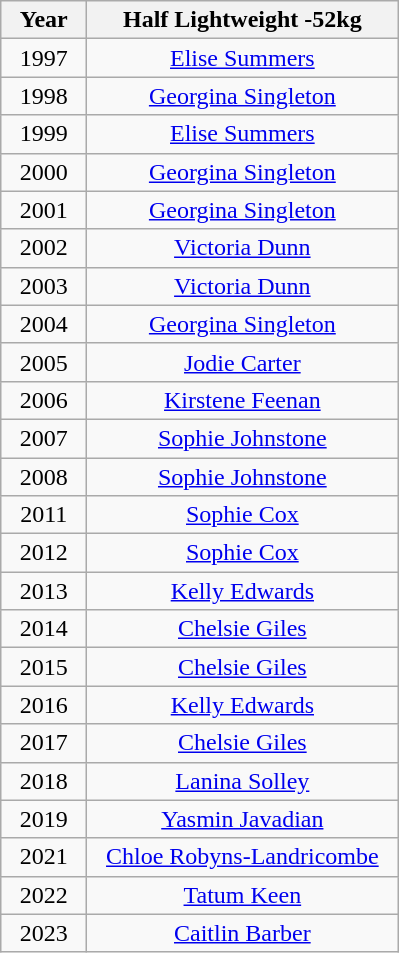<table class="wikitable" style="text-align:center">
<tr>
<th width=50>Year</th>
<th width=200>Half Lightweight -52kg</th>
</tr>
<tr>
<td>1997</td>
<td><a href='#'>Elise Summers</a></td>
</tr>
<tr>
<td>1998</td>
<td><a href='#'>Georgina Singleton</a></td>
</tr>
<tr>
<td>1999</td>
<td><a href='#'>Elise Summers</a></td>
</tr>
<tr>
<td>2000</td>
<td><a href='#'>Georgina Singleton</a></td>
</tr>
<tr>
<td>2001</td>
<td><a href='#'>Georgina Singleton</a></td>
</tr>
<tr>
<td>2002</td>
<td><a href='#'>Victoria Dunn</a></td>
</tr>
<tr>
<td>2003</td>
<td><a href='#'>Victoria Dunn</a></td>
</tr>
<tr>
<td>2004</td>
<td><a href='#'>Georgina Singleton</a></td>
</tr>
<tr>
<td>2005</td>
<td><a href='#'>Jodie Carter</a></td>
</tr>
<tr>
<td>2006</td>
<td><a href='#'>Kirstene Feenan</a></td>
</tr>
<tr>
<td>2007</td>
<td><a href='#'>Sophie Johnstone</a></td>
</tr>
<tr>
<td>2008</td>
<td><a href='#'>Sophie Johnstone</a></td>
</tr>
<tr>
<td>2011</td>
<td><a href='#'>Sophie Cox</a></td>
</tr>
<tr>
<td>2012</td>
<td><a href='#'>Sophie Cox</a></td>
</tr>
<tr>
<td>2013</td>
<td><a href='#'>Kelly Edwards</a></td>
</tr>
<tr>
<td>2014</td>
<td><a href='#'>Chelsie Giles</a></td>
</tr>
<tr>
<td>2015</td>
<td><a href='#'>Chelsie Giles</a></td>
</tr>
<tr>
<td>2016</td>
<td><a href='#'>Kelly Edwards</a></td>
</tr>
<tr>
<td>2017</td>
<td><a href='#'>Chelsie Giles</a></td>
</tr>
<tr>
<td>2018</td>
<td><a href='#'>Lanina Solley</a></td>
</tr>
<tr>
<td>2019</td>
<td><a href='#'>Yasmin Javadian</a></td>
</tr>
<tr>
<td>2021</td>
<td><a href='#'>Chloe Robyns-Landricombe</a></td>
</tr>
<tr>
<td>2022</td>
<td><a href='#'>Tatum Keen</a></td>
</tr>
<tr>
<td>2023</td>
<td><a href='#'>Caitlin Barber</a></td>
</tr>
</table>
